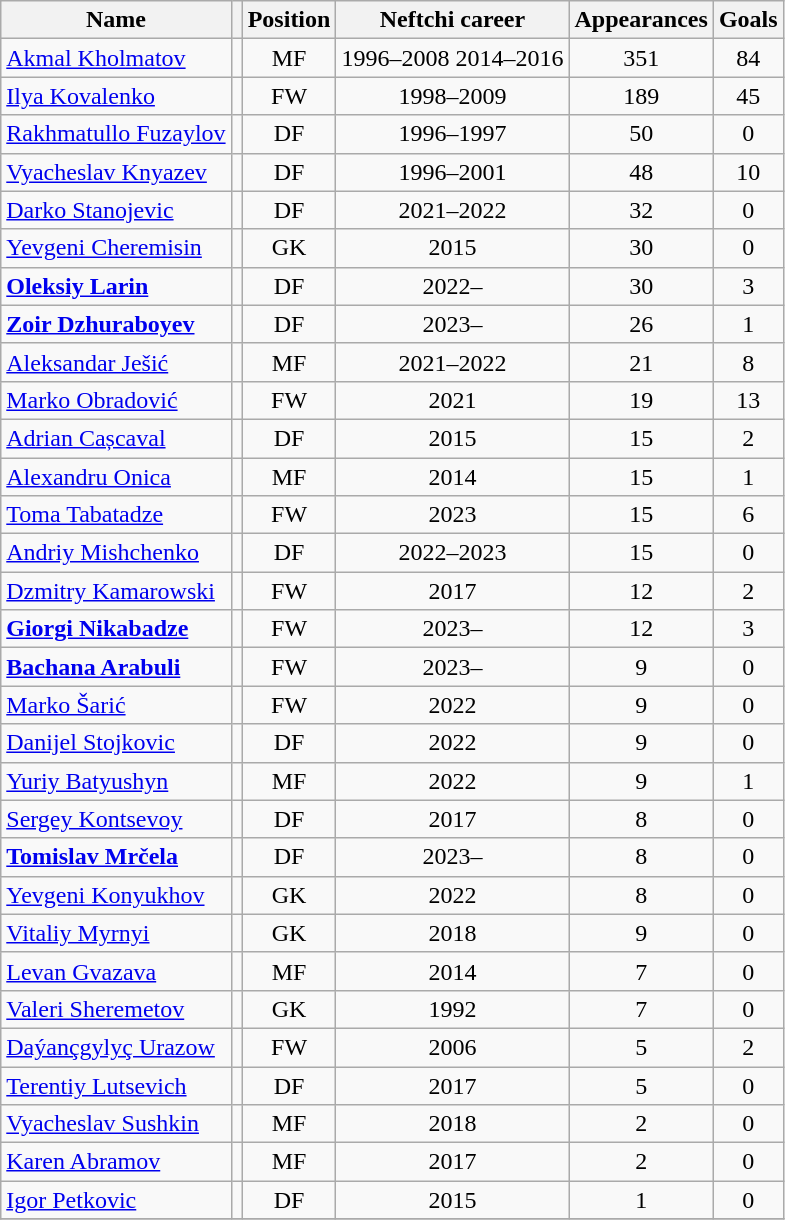<table class="wikitable sortable" style="text-align:center;">
<tr>
<th>Name</th>
<th></th>
<th>Position</th>
<th>Neftchi career</th>
<th>Appearances</th>
<th>Goals</th>
</tr>
<tr>
<td align="left"><a href='#'>Akmal Kholmatov</a></td>
<td></td>
<td>MF</td>
<td>1996–2008 2014–2016</td>
<td>351</td>
<td>84</td>
</tr>
<tr>
<td align="left"><a href='#'>Ilya Kovalenko</a></td>
<td></td>
<td>FW</td>
<td>1998–2009</td>
<td>189</td>
<td>45</td>
</tr>
<tr>
<td align="left"><a href='#'>Rakhmatullo Fuzaylov</a></td>
<td></td>
<td>DF</td>
<td>1996–1997</td>
<td>50</td>
<td>0</td>
</tr>
<tr>
<td align="left"><a href='#'>Vyacheslav Knyazev</a></td>
<td></td>
<td>DF</td>
<td>1996–2001</td>
<td>48</td>
<td>10</td>
</tr>
<tr>
<td align="left"><a href='#'>Darko Stanojevic</a></td>
<td></td>
<td>DF</td>
<td>2021–2022</td>
<td>32</td>
<td>0</td>
</tr>
<tr>
<td align="left"><a href='#'>Yevgeni Cheremisin</a></td>
<td></td>
<td>GK</td>
<td>2015</td>
<td>30</td>
<td>0</td>
</tr>
<tr>
<td align="left"><strong><a href='#'>Oleksiy Larin</a></strong></td>
<td></td>
<td>DF</td>
<td>2022–</td>
<td>30</td>
<td>3</td>
</tr>
<tr>
<td align="left"><strong><a href='#'>Zoir Dzhuraboyev</a></strong></td>
<td></td>
<td>DF</td>
<td>2023–</td>
<td>26</td>
<td>1</td>
</tr>
<tr>
<td align="left"><a href='#'>Aleksandar Ješić</a></td>
<td></td>
<td>MF</td>
<td>2021–2022</td>
<td>21</td>
<td>8</td>
</tr>
<tr>
<td align="left"><a href='#'>Marko Obradović</a></td>
<td></td>
<td>FW</td>
<td>2021</td>
<td>19</td>
<td>13</td>
</tr>
<tr>
<td align="left"><a href='#'>Adrian Cașcaval</a></td>
<td></td>
<td>DF</td>
<td>2015</td>
<td>15</td>
<td>2</td>
</tr>
<tr>
<td align="left"><a href='#'>Alexandru Onica</a></td>
<td></td>
<td>MF</td>
<td>2014</td>
<td>15</td>
<td>1</td>
</tr>
<tr>
<td align="left"><a href='#'>Toma Tabatadze</a></td>
<td></td>
<td>FW</td>
<td>2023</td>
<td>15</td>
<td>6</td>
</tr>
<tr>
<td align="left"><a href='#'>Andriy Mishchenko</a></td>
<td></td>
<td>DF</td>
<td>2022–2023</td>
<td>15</td>
<td>0</td>
</tr>
<tr>
<td align="left"><a href='#'>Dzmitry Kamarowski</a></td>
<td></td>
<td>FW</td>
<td>2017</td>
<td>12</td>
<td>2</td>
</tr>
<tr>
<td align="left"><strong><a href='#'>Giorgi Nikabadze</a></strong></td>
<td></td>
<td>FW</td>
<td>2023–</td>
<td>12</td>
<td>3</td>
</tr>
<tr>
<td align="left"><strong><a href='#'>Bachana Arabuli</a></strong></td>
<td></td>
<td>FW</td>
<td>2023–</td>
<td>9</td>
<td>0</td>
</tr>
<tr>
<td align="left"><a href='#'>Marko Šarić</a></td>
<td></td>
<td>FW</td>
<td>2022</td>
<td>9</td>
<td>0</td>
</tr>
<tr>
<td align="left"><a href='#'>Danijel Stojkovic</a></td>
<td></td>
<td>DF</td>
<td>2022</td>
<td>9</td>
<td>0</td>
</tr>
<tr>
<td align="left"><a href='#'>Yuriy Batyushyn</a></td>
<td></td>
<td>MF</td>
<td>2022</td>
<td>9</td>
<td>1</td>
</tr>
<tr>
<td align="left"><a href='#'>Sergey Kontsevoy</a></td>
<td></td>
<td>DF</td>
<td>2017</td>
<td>8</td>
<td>0</td>
</tr>
<tr>
<td align="left"><strong><a href='#'>Tomislav Mrčela</a></strong></td>
<td></td>
<td>DF</td>
<td>2023–</td>
<td>8</td>
<td>0</td>
</tr>
<tr>
<td align="left"><a href='#'>Yevgeni Konyukhov</a></td>
<td></td>
<td>GK</td>
<td>2022</td>
<td>8</td>
<td>0</td>
</tr>
<tr>
<td align="left"><a href='#'>Vitaliy Myrnyi</a></td>
<td></td>
<td>GK</td>
<td>2018</td>
<td>9</td>
<td>0</td>
</tr>
<tr>
<td align="left"><a href='#'>Levan Gvazava</a></td>
<td></td>
<td>MF</td>
<td>2014</td>
<td>7</td>
<td>0</td>
</tr>
<tr>
<td align="left"><a href='#'>Valeri Sheremetov</a></td>
<td></td>
<td>GK</td>
<td>1992</td>
<td>7</td>
<td>0</td>
</tr>
<tr>
<td align="left"><a href='#'>Daýançgylyç Urazow</a></td>
<td></td>
<td>FW</td>
<td>2006</td>
<td>5</td>
<td>2</td>
</tr>
<tr>
<td align="left"><a href='#'>Terentiy Lutsevich</a></td>
<td></td>
<td>DF</td>
<td>2017</td>
<td>5</td>
<td>0</td>
</tr>
<tr>
<td align="left"><a href='#'>Vyacheslav Sushkin</a></td>
<td></td>
<td>MF</td>
<td>2018</td>
<td>2</td>
<td>0</td>
</tr>
<tr>
<td align="left"><a href='#'>Karen Abramov</a></td>
<td></td>
<td>MF</td>
<td>2017</td>
<td>2</td>
<td>0</td>
</tr>
<tr>
<td align="left"><a href='#'>Igor Petkovic</a></td>
<td></td>
<td>DF</td>
<td>2015</td>
<td>1</td>
<td>0</td>
</tr>
<tr>
</tr>
</table>
